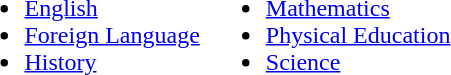<table>
<tr valign="top">
<td><br><ul><li><a href='#'>English</a></li><li><a href='#'>Foreign Language</a></li><li><a href='#'>History</a></li></ul></td>
<td><br><ul><li><a href='#'>Mathematics</a></li><li><a href='#'>Physical Education</a></li><li><a href='#'>Science</a></li></ul></td>
</tr>
</table>
